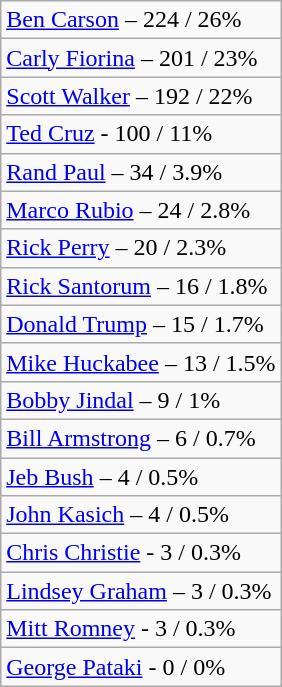<table class="wikitable sortable">
<tr>
<td><a href='#'>Ben Carson</a> – 224 / 26%</td>
</tr>
<tr>
<td><a href='#'>Carly Fiorina</a> – 201 / 23%</td>
</tr>
<tr>
<td><a href='#'>Scott Walker</a> – 192 / 22%</td>
</tr>
<tr>
<td><a href='#'>Ted Cruz</a> - 100 / 11%</td>
</tr>
<tr>
<td><a href='#'>Rand Paul</a> – 34 / 3.9%</td>
</tr>
<tr>
<td><a href='#'>Marco Rubio</a> – 24 / 2.8%</td>
</tr>
<tr>
<td><a href='#'>Rick Perry</a> – 20 / 2.3%</td>
</tr>
<tr>
<td><a href='#'>Rick Santorum</a> – 16 / 1.8%</td>
</tr>
<tr>
<td><a href='#'>Donald Trump</a> – 15 / 1.7%</td>
</tr>
<tr>
<td><a href='#'>Mike Huckabee</a> – 13 / 1.5%</td>
</tr>
<tr>
<td><a href='#'>Bobby Jindal</a> – 9 / 1%</td>
</tr>
<tr>
<td><a href='#'>Bill Armstrong</a> – 6 / 0.7%</td>
</tr>
<tr>
<td><a href='#'>Jeb Bush</a> – 4 / 0.5%</td>
</tr>
<tr>
<td><a href='#'>John Kasich</a> – 4 / 0.5%</td>
</tr>
<tr>
<td><a href='#'>Chris Christie</a> - 3 / 0.3%</td>
</tr>
<tr>
<td><a href='#'>Lindsey Graham</a> – 3 / 0.3%</td>
</tr>
<tr>
<td><a href='#'>Mitt Romney</a> - 3 / 0.3%</td>
</tr>
<tr>
<td><a href='#'>George Pataki</a> - 0 / 0%</td>
</tr>
</table>
